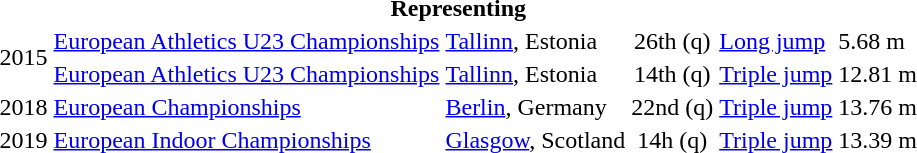<table>
<tr>
<th colspan="6">Representing </th>
</tr>
<tr>
<td rowspan=2>2015</td>
<td><a href='#'>European Athletics U23 Championships</a></td>
<td><a href='#'>Tallinn</a>, Estonia</td>
<td align="center">26th (q)</td>
<td><a href='#'>Long jump</a></td>
<td>5.68 m</td>
</tr>
<tr>
<td><a href='#'>European Athletics U23 Championships</a></td>
<td><a href='#'>Tallinn</a>, Estonia</td>
<td align="center">14th (q)</td>
<td><a href='#'>Triple jump</a></td>
<td>12.81 m</td>
</tr>
<tr>
<td rowspan=1>2018</td>
<td><a href='#'>European Championships</a></td>
<td><a href='#'>Berlin</a>, Germany</td>
<td align="center">22nd (q)</td>
<td><a href='#'>Triple jump</a></td>
<td>13.76 m</td>
</tr>
<tr>
<td align="center">2019</td>
<td rowspan=3><a href='#'>European Indoor Championships</a></td>
<td><a href='#'>Glasgow</a>, Scotland</td>
<td align="center">14h (q)</td>
<td><a href='#'>Triple jump</a></td>
<td>13.39 m</td>
</tr>
</table>
